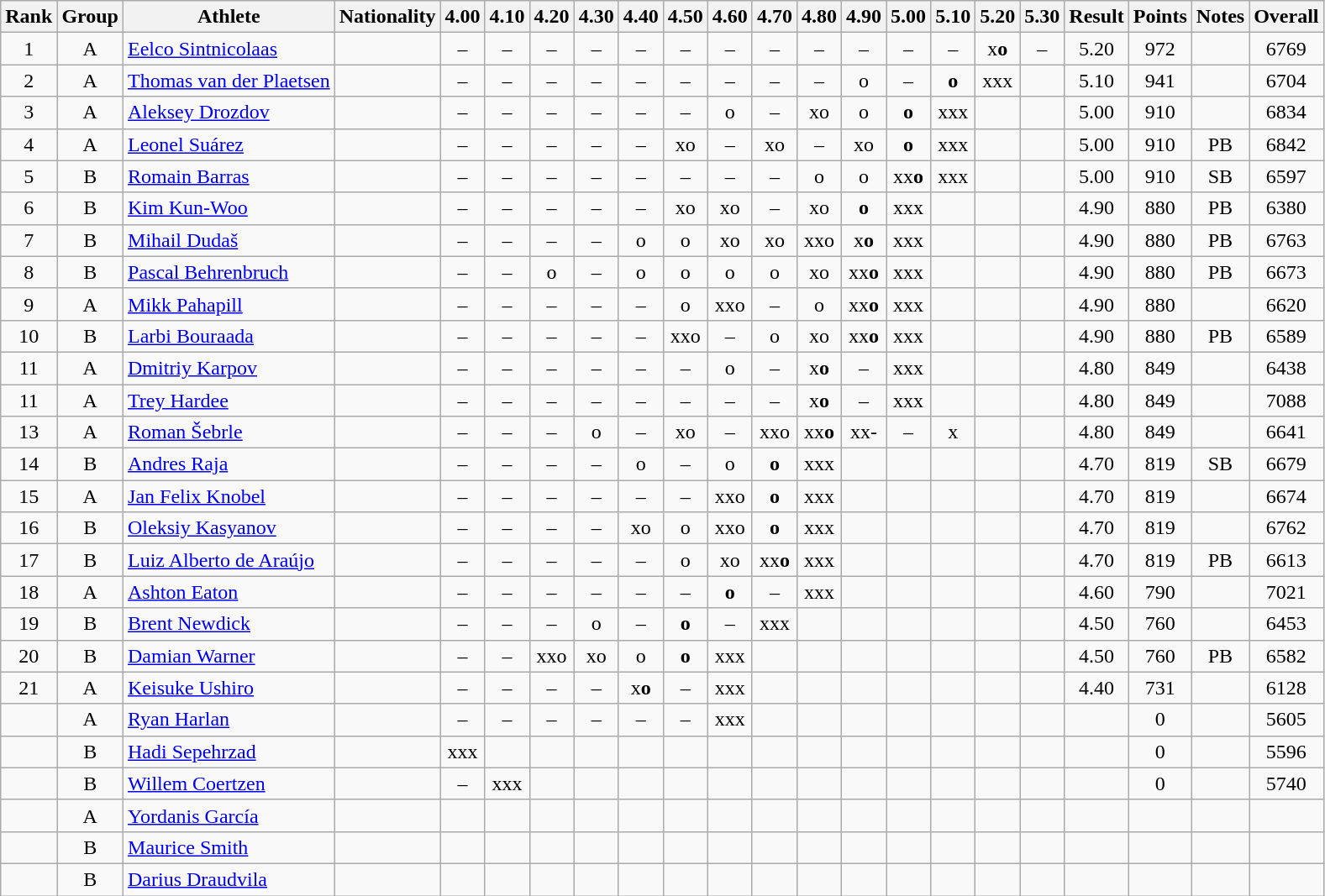<table class="wikitable sortable" style="text-align:center">
<tr>
<th>Rank</th>
<th>Group</th>
<th>Athlete</th>
<th>Nationality</th>
<th>4.00</th>
<th>4.10</th>
<th>4.20</th>
<th>4.30</th>
<th>4.40</th>
<th>4.50</th>
<th>4.60</th>
<th>4.70</th>
<th>4.80</th>
<th>4.90</th>
<th>5.00</th>
<th>5.10</th>
<th>5.20</th>
<th>5.30</th>
<th>Result</th>
<th>Points</th>
<th>Notes</th>
<th>Overall</th>
</tr>
<tr>
<td>1</td>
<td>A</td>
<td align=left><a href='#'>Eelco Sintnicolaas</a></td>
<td align=left></td>
<td>–</td>
<td>–</td>
<td>–</td>
<td>–</td>
<td>–</td>
<td>–</td>
<td>–</td>
<td>–</td>
<td>–</td>
<td>–</td>
<td>–</td>
<td>–</td>
<td>x<strong>o</strong></td>
<td>–</td>
<td>5.20</td>
<td>972</td>
<td></td>
<td>6769</td>
</tr>
<tr>
<td>2</td>
<td>A</td>
<td align=left><a href='#'>Thomas van der Plaetsen</a></td>
<td align=left></td>
<td>–</td>
<td>–</td>
<td>–</td>
<td>–</td>
<td>–</td>
<td>–</td>
<td>–</td>
<td>–</td>
<td>–</td>
<td>o</td>
<td>–</td>
<td><strong>o</strong></td>
<td>xxx</td>
<td></td>
<td>5.10</td>
<td>941</td>
<td></td>
<td>6704</td>
</tr>
<tr>
<td>3</td>
<td>A</td>
<td align=left><a href='#'>Aleksey Drozdov</a></td>
<td align=left></td>
<td>–</td>
<td>–</td>
<td>–</td>
<td>–</td>
<td>–</td>
<td>–</td>
<td>o</td>
<td>–</td>
<td>xo</td>
<td>o</td>
<td><strong>o</strong></td>
<td>xxx</td>
<td></td>
<td></td>
<td>5.00</td>
<td>910</td>
<td></td>
<td>6834</td>
</tr>
<tr>
<td>4</td>
<td>A</td>
<td align=left><a href='#'>Leonel Suárez</a></td>
<td align=left></td>
<td>–</td>
<td>–</td>
<td>–</td>
<td>–</td>
<td>–</td>
<td>xo</td>
<td>–</td>
<td>xo</td>
<td>–</td>
<td>xo</td>
<td><strong>o</strong></td>
<td>xxx</td>
<td></td>
<td></td>
<td>5.00</td>
<td>910</td>
<td>PB</td>
<td>6842</td>
</tr>
<tr>
<td>5</td>
<td>B</td>
<td align=left><a href='#'>Romain Barras</a></td>
<td align=left></td>
<td>–</td>
<td>–</td>
<td>–</td>
<td>–</td>
<td>–</td>
<td>–</td>
<td>–</td>
<td>–</td>
<td>o</td>
<td>o</td>
<td>xx<strong>o</strong></td>
<td>xxx</td>
<td></td>
<td></td>
<td>5.00</td>
<td>910</td>
<td>SB</td>
<td>6597</td>
</tr>
<tr>
<td>6</td>
<td>B</td>
<td align=left><a href='#'>Kim Kun-Woo</a></td>
<td align=left></td>
<td>–</td>
<td>–</td>
<td>–</td>
<td>–</td>
<td>–</td>
<td>xo</td>
<td>xo</td>
<td>–</td>
<td>xo</td>
<td><strong>o</strong></td>
<td>xxx</td>
<td></td>
<td></td>
<td></td>
<td>4.90</td>
<td>880</td>
<td>PB</td>
<td>6380</td>
</tr>
<tr>
<td>7</td>
<td>B</td>
<td align=left><a href='#'>Mihail Dudaš</a></td>
<td align=left></td>
<td>–</td>
<td>–</td>
<td>–</td>
<td>–</td>
<td>o</td>
<td>o</td>
<td>xo</td>
<td>xo</td>
<td>xxo</td>
<td>x<strong>o</strong></td>
<td>xxx</td>
<td></td>
<td></td>
<td></td>
<td>4.90</td>
<td>880</td>
<td>PB</td>
<td>6763</td>
</tr>
<tr>
<td>8</td>
<td>B</td>
<td align=left><a href='#'>Pascal Behrenbruch</a></td>
<td align=left></td>
<td>–</td>
<td>–</td>
<td>o</td>
<td>–</td>
<td>o</td>
<td>o</td>
<td>o</td>
<td>o</td>
<td>xo</td>
<td>xx<strong>o</strong></td>
<td>xxx</td>
<td></td>
<td></td>
<td></td>
<td>4.90</td>
<td>880</td>
<td>PB</td>
<td>6673</td>
</tr>
<tr>
<td>9</td>
<td>A</td>
<td align=left><a href='#'>Mikk Pahapill</a></td>
<td align=left></td>
<td>–</td>
<td>–</td>
<td>–</td>
<td>–</td>
<td>–</td>
<td>o</td>
<td>xxo</td>
<td>–</td>
<td>o</td>
<td>xx<strong>o</strong></td>
<td>xxx</td>
<td></td>
<td></td>
<td></td>
<td>4.90</td>
<td>880</td>
<td></td>
<td>6620</td>
</tr>
<tr>
<td>10</td>
<td>B</td>
<td align=left><a href='#'>Larbi Bouraada</a></td>
<td align=left></td>
<td>–</td>
<td>–</td>
<td>–</td>
<td>–</td>
<td>–</td>
<td>xxo</td>
<td>–</td>
<td>o</td>
<td>xo</td>
<td>xx<strong>o</strong></td>
<td>xxx</td>
<td></td>
<td></td>
<td></td>
<td>4.90</td>
<td>880</td>
<td>PB</td>
<td>6589</td>
</tr>
<tr>
<td>11</td>
<td>A</td>
<td align=left><a href='#'>Dmitriy Karpov</a></td>
<td align=left></td>
<td>–</td>
<td>–</td>
<td>–</td>
<td>–</td>
<td>–</td>
<td>–</td>
<td>o</td>
<td>–</td>
<td>x<strong>o</strong></td>
<td>–</td>
<td>xxx</td>
<td></td>
<td></td>
<td></td>
<td>4.80</td>
<td>849</td>
<td></td>
<td>6438</td>
</tr>
<tr>
<td>11</td>
<td>A</td>
<td align=left><a href='#'>Trey Hardee</a></td>
<td align=left></td>
<td>–</td>
<td>–</td>
<td>–</td>
<td>–</td>
<td>–</td>
<td>–</td>
<td>–</td>
<td>–</td>
<td>x<strong>o</strong></td>
<td>–</td>
<td>xxx</td>
<td></td>
<td></td>
<td></td>
<td>4.80</td>
<td>849</td>
<td></td>
<td>7088</td>
</tr>
<tr>
<td>13</td>
<td>A</td>
<td align=left><a href='#'>Roman Šebrle</a></td>
<td align=left></td>
<td>–</td>
<td>–</td>
<td>–</td>
<td>o</td>
<td>–</td>
<td>xo</td>
<td>–</td>
<td>xxo</td>
<td>xx<strong>o</strong></td>
<td>xx-</td>
<td>–</td>
<td>x</td>
<td></td>
<td></td>
<td>4.80</td>
<td>849</td>
<td></td>
<td>6641</td>
</tr>
<tr>
<td>14</td>
<td>B</td>
<td align=left><a href='#'>Andres Raja</a></td>
<td align=left></td>
<td>–</td>
<td>–</td>
<td>–</td>
<td>–</td>
<td>o</td>
<td>–</td>
<td>o</td>
<td><strong>o</strong></td>
<td>xxx</td>
<td></td>
<td></td>
<td></td>
<td></td>
<td></td>
<td>4.70</td>
<td>819</td>
<td>SB</td>
<td>6679</td>
</tr>
<tr>
<td>15</td>
<td>A</td>
<td align=left><a href='#'>Jan Felix Knobel</a></td>
<td align=left></td>
<td>–</td>
<td>–</td>
<td>–</td>
<td>–</td>
<td>–</td>
<td>–</td>
<td>xxo</td>
<td><strong>o</strong></td>
<td>xxx</td>
<td></td>
<td></td>
<td></td>
<td></td>
<td></td>
<td>4.70</td>
<td>819</td>
<td></td>
<td>6674</td>
</tr>
<tr>
<td>16</td>
<td>B</td>
<td align=left><a href='#'>Oleksiy Kasyanov</a></td>
<td align=left></td>
<td>–</td>
<td>–</td>
<td>–</td>
<td>–</td>
<td>xo</td>
<td>o</td>
<td>xxo</td>
<td><strong>o</strong></td>
<td>xxx</td>
<td></td>
<td></td>
<td></td>
<td></td>
<td></td>
<td>4.70</td>
<td>819</td>
<td></td>
<td>6762</td>
</tr>
<tr>
<td>17</td>
<td>B</td>
<td align=left><a href='#'>Luiz Alberto de Araújo</a></td>
<td align=left></td>
<td>–</td>
<td>–</td>
<td>–</td>
<td>–</td>
<td>–</td>
<td>o</td>
<td>xo</td>
<td>xx<strong>o</strong></td>
<td>xxx</td>
<td></td>
<td></td>
<td></td>
<td></td>
<td></td>
<td>4.70</td>
<td>819</td>
<td>PB</td>
<td>6613</td>
</tr>
<tr>
<td>18</td>
<td>A</td>
<td align=left><a href='#'>Ashton Eaton</a></td>
<td align=left></td>
<td>–</td>
<td>–</td>
<td>–</td>
<td>–</td>
<td>–</td>
<td>–</td>
<td><strong>o</strong></td>
<td>–</td>
<td>xxx</td>
<td></td>
<td></td>
<td></td>
<td></td>
<td></td>
<td>4.60</td>
<td>790</td>
<td></td>
<td>7021</td>
</tr>
<tr>
<td>19</td>
<td>B</td>
<td align=left><a href='#'>Brent Newdick</a></td>
<td align=left></td>
<td>–</td>
<td>–</td>
<td>–</td>
<td>o</td>
<td>–</td>
<td><strong>o</strong></td>
<td>–</td>
<td>xxx</td>
<td></td>
<td></td>
<td></td>
<td></td>
<td></td>
<td></td>
<td>4.50</td>
<td>760</td>
<td></td>
<td>6453</td>
</tr>
<tr>
<td>20</td>
<td>B</td>
<td align=left><a href='#'>Damian Warner</a></td>
<td align=left></td>
<td>–</td>
<td>–</td>
<td>xxo</td>
<td>xo</td>
<td>o</td>
<td><strong>o</strong></td>
<td>xxx</td>
<td></td>
<td></td>
<td></td>
<td></td>
<td></td>
<td></td>
<td></td>
<td>4.50</td>
<td>760</td>
<td>PB</td>
<td>6582</td>
</tr>
<tr>
<td>21</td>
<td>A</td>
<td align=left><a href='#'>Keisuke Ushiro</a></td>
<td align=left></td>
<td>–</td>
<td>–</td>
<td>–</td>
<td>–</td>
<td>x<strong>o</strong></td>
<td>–</td>
<td>xxx</td>
<td></td>
<td></td>
<td></td>
<td></td>
<td></td>
<td></td>
<td></td>
<td>4.40</td>
<td>731</td>
<td></td>
<td>6128</td>
</tr>
<tr>
<td></td>
<td>A</td>
<td align=left><a href='#'>Ryan Harlan</a></td>
<td align=left></td>
<td>–</td>
<td>–</td>
<td>–</td>
<td>–</td>
<td>–</td>
<td>–</td>
<td>xxx</td>
<td></td>
<td></td>
<td></td>
<td></td>
<td></td>
<td></td>
<td></td>
<td></td>
<td>0</td>
<td></td>
<td>5605</td>
</tr>
<tr>
<td></td>
<td>B</td>
<td align=left><a href='#'>Hadi Sepehrzad</a></td>
<td align=left></td>
<td>xxx</td>
<td></td>
<td></td>
<td></td>
<td></td>
<td></td>
<td></td>
<td></td>
<td></td>
<td></td>
<td></td>
<td></td>
<td></td>
<td></td>
<td></td>
<td>0</td>
<td></td>
<td>5596</td>
</tr>
<tr>
<td></td>
<td>B</td>
<td align=left><a href='#'>Willem Coertzen</a></td>
<td align=left></td>
<td>–</td>
<td>xxx</td>
<td></td>
<td></td>
<td></td>
<td></td>
<td></td>
<td></td>
<td></td>
<td></td>
<td></td>
<td></td>
<td></td>
<td></td>
<td></td>
<td>0</td>
<td></td>
<td>5740</td>
</tr>
<tr>
<td></td>
<td>A</td>
<td align=left><a href='#'>Yordanis García</a></td>
<td align=left></td>
<td></td>
<td></td>
<td></td>
<td></td>
<td></td>
<td></td>
<td></td>
<td></td>
<td></td>
<td></td>
<td></td>
<td></td>
<td></td>
<td></td>
<td></td>
<td></td>
<td></td>
<td></td>
</tr>
<tr>
<td></td>
<td>B</td>
<td align=left><a href='#'>Maurice Smith</a></td>
<td align=left></td>
<td></td>
<td></td>
<td></td>
<td></td>
<td></td>
<td></td>
<td></td>
<td></td>
<td></td>
<td></td>
<td></td>
<td></td>
<td></td>
<td></td>
<td></td>
<td></td>
<td></td>
<td></td>
</tr>
<tr>
<td></td>
<td>B</td>
<td align=left><a href='#'>Darius Draudvila</a></td>
<td align=left></td>
<td></td>
<td></td>
<td></td>
<td></td>
<td></td>
<td></td>
<td></td>
<td></td>
<td></td>
<td></td>
<td></td>
<td></td>
<td></td>
<td></td>
<td></td>
<td></td>
<td></td>
<td></td>
</tr>
</table>
